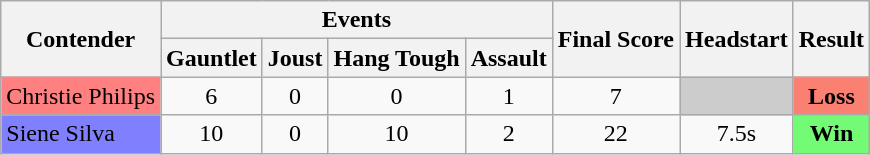<table class="wikitable" style="text-align:center;">
<tr>
<th rowspan=2>Contender</th>
<th colspan=4>Events</th>
<th rowspan=2>Final Score</th>
<th rowspan=2>Headstart</th>
<th rowspan=2>Result</th>
</tr>
<tr>
<th>Gauntlet</th>
<th>Joust</th>
<th>Hang Tough</th>
<th>Assault</th>
</tr>
<tr>
<td bgcolor=#ff8080 style="text-align:left;">Christie Philips</td>
<td>6</td>
<td>0</td>
<td>0</td>
<td>1</td>
<td>7</td>
<td style="background:#ccc"></td>
<td style="text-align:center; background:salmon;"><strong>Loss</strong></td>
</tr>
<tr>
<td bgcolor=#8080ff style="text-align:left;">Siene Silva</td>
<td>10</td>
<td>0</td>
<td>10</td>
<td>2</td>
<td>22</td>
<td>7.5s</td>
<td style="text-align:center; background:#73fb76;"><strong>Win</strong></td>
</tr>
</table>
